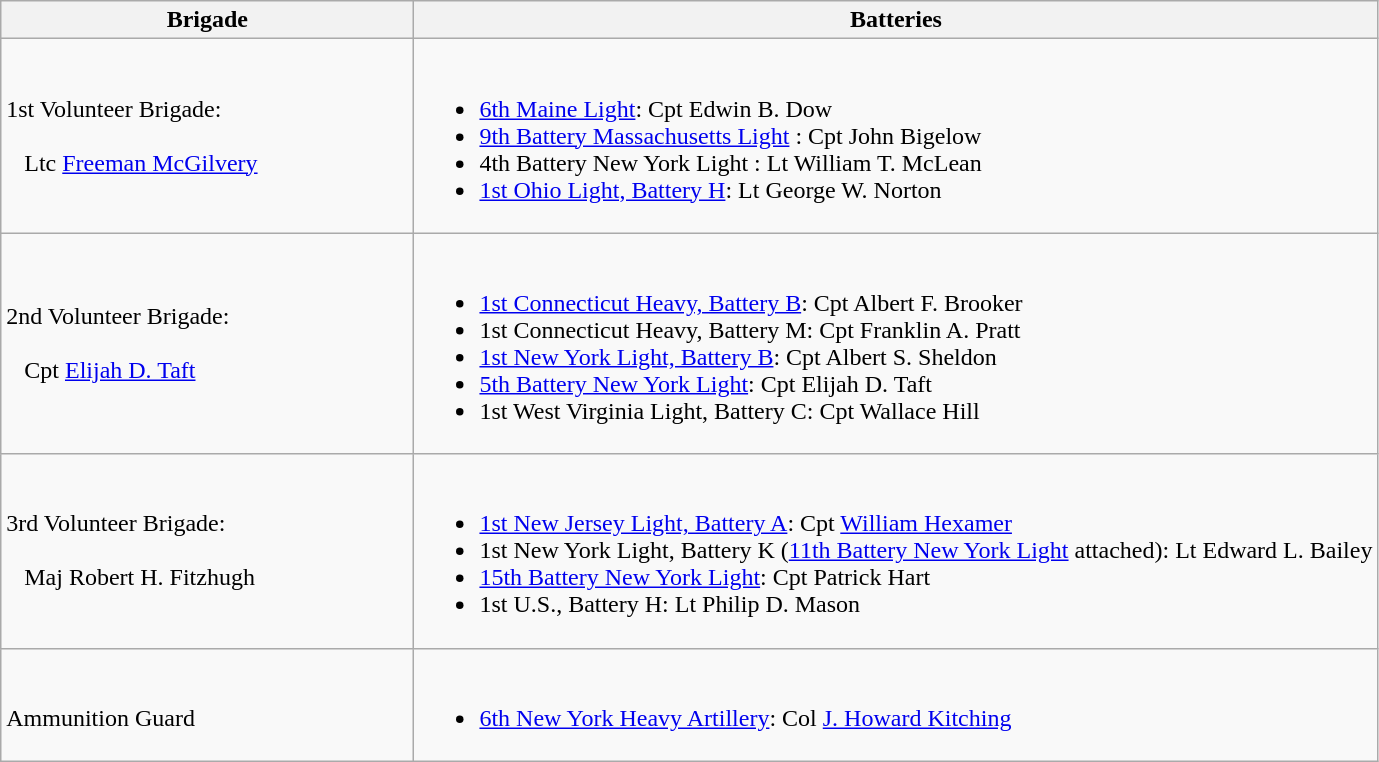<table class="wikitable">
<tr>
<th width=30%>Brigade</th>
<th>Batteries</th>
</tr>
<tr>
<td>1st Volunteer Brigade:<br><br>  
Ltc <a href='#'>Freeman McGilvery</a></td>
<td><br><ul><li><a href='#'>6th Maine Light</a>: Cpt Edwin B. Dow</li><li><a href='#'>9th Battery Massachusetts Light</a> : Cpt John Bigelow</li><li>4th Battery New York Light : Lt William T. McLean</li><li><a href='#'>1st Ohio Light, Battery H</a>: Lt George W. Norton</li></ul></td>
</tr>
<tr>
<td>2nd Volunteer Brigade:<br><br>  
Cpt <a href='#'>Elijah D. Taft</a></td>
<td><br><ul><li><a href='#'>1st Connecticut Heavy, Battery B</a>: Cpt Albert F. Brooker</li><li>1st Connecticut Heavy, Battery M: Cpt Franklin A. Pratt</li><li><a href='#'>1st New York Light, Battery B</a>: Cpt Albert S. Sheldon</li><li><a href='#'>5th Battery New York Light</a>: Cpt Elijah D. Taft</li><li>1st West Virginia Light, Battery C: Cpt Wallace Hill</li></ul></td>
</tr>
<tr>
<td>3rd Volunteer Brigade:<br><br>  
Maj Robert H. Fitzhugh</td>
<td><br><ul><li><a href='#'>1st New Jersey Light, Battery A</a>: Cpt <a href='#'>William Hexamer</a></li><li>1st New York Light, Battery K (<a href='#'>11th Battery New York Light</a> attached): Lt Edward L. Bailey</li><li><a href='#'>15th Battery New York Light</a>: Cpt Patrick Hart</li><li>1st U.S., Battery H: Lt Philip D. Mason</li></ul></td>
</tr>
<tr>
<td><br>Ammunition Guard</td>
<td><br><ul><li><a href='#'>6th New York Heavy Artillery</a>: Col <a href='#'>J. Howard Kitching</a></li></ul></td>
</tr>
</table>
